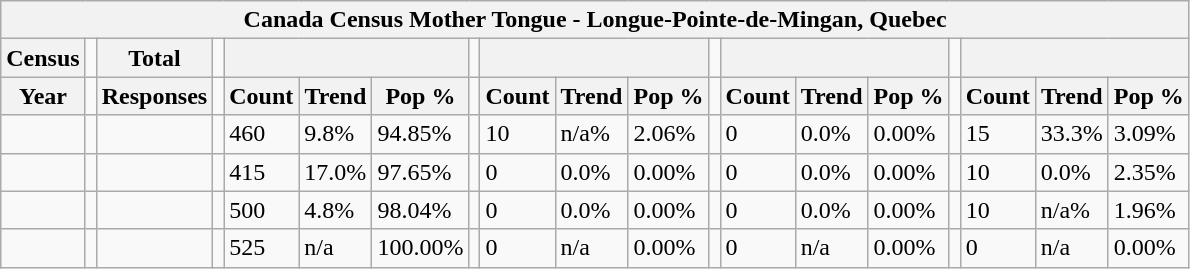<table class="wikitable">
<tr>
<th colspan="19">Canada Census Mother Tongue - Longue-Pointe-de-Mingan, Quebec</th>
</tr>
<tr>
<th>Census</th>
<td></td>
<th>Total</th>
<td colspan="1"></td>
<th colspan="3"></th>
<td colspan="1"></td>
<th colspan="3"></th>
<td colspan="1"></td>
<th colspan="3"></th>
<td colspan="1"></td>
<th colspan="3"></th>
</tr>
<tr>
<th>Year</th>
<td></td>
<th>Responses</th>
<td></td>
<th>Count</th>
<th>Trend</th>
<th>Pop %</th>
<td></td>
<th>Count</th>
<th>Trend</th>
<th>Pop %</th>
<td></td>
<th>Count</th>
<th>Trend</th>
<th>Pop %</th>
<td></td>
<th>Count</th>
<th>Trend</th>
<th>Pop %</th>
</tr>
<tr>
<td></td>
<td></td>
<td></td>
<td></td>
<td>460</td>
<td> 9.8%</td>
<td>94.85%</td>
<td></td>
<td>10</td>
<td> n/a%</td>
<td>2.06%</td>
<td></td>
<td>0</td>
<td> 0.0%</td>
<td>0.00%</td>
<td></td>
<td>15</td>
<td> 33.3%</td>
<td>3.09%</td>
</tr>
<tr>
<td></td>
<td></td>
<td></td>
<td></td>
<td>415</td>
<td> 17.0%</td>
<td>97.65%</td>
<td></td>
<td>0</td>
<td> 0.0%</td>
<td>0.00%</td>
<td></td>
<td>0</td>
<td> 0.0%</td>
<td>0.00%</td>
<td></td>
<td>10</td>
<td> 0.0%</td>
<td>2.35%</td>
</tr>
<tr>
<td></td>
<td></td>
<td></td>
<td></td>
<td>500</td>
<td> 4.8%</td>
<td>98.04%</td>
<td></td>
<td>0</td>
<td> 0.0%</td>
<td>0.00%</td>
<td></td>
<td>0</td>
<td> 0.0%</td>
<td>0.00%</td>
<td></td>
<td>10</td>
<td> n/a%</td>
<td>1.96%</td>
</tr>
<tr>
<td></td>
<td></td>
<td></td>
<td></td>
<td>525</td>
<td>n/a</td>
<td>100.00%</td>
<td></td>
<td>0</td>
<td>n/a</td>
<td>0.00%</td>
<td></td>
<td>0</td>
<td>n/a</td>
<td>0.00%</td>
<td></td>
<td>0</td>
<td>n/a</td>
<td>0.00%</td>
</tr>
</table>
